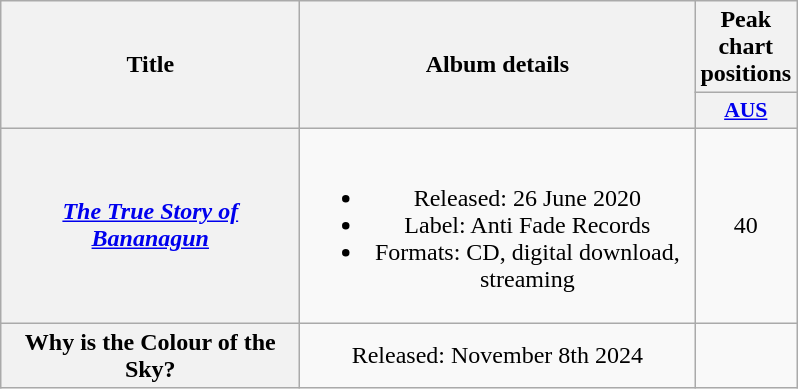<table class="wikitable plainrowheaders" style="text-align:center;">
<tr>
<th scope="col" rowspan="2" style="width:12em;">Title</th>
<th scope="col" rowspan="2" style="width:16em;">Album details</th>
<th scope="col">Peak chart positions</th>
</tr>
<tr>
<th scope="col" style="width:3em;font-size:90%;"><a href='#'>AUS</a><br></th>
</tr>
<tr>
<th scope="row"><em><a href='#'>The True Story of Bananagun</a></em></th>
<td><br><ul><li>Released: 26 June 2020</li><li>Label: Anti Fade Records</li><li>Formats: CD, digital download, streaming</li></ul></td>
<td>40</td>
</tr>
<tr>
<th><strong>Why is the Colour of the Sky?</strong></th>
<td>Released: November 8th 2024</td>
<td></td>
</tr>
</table>
